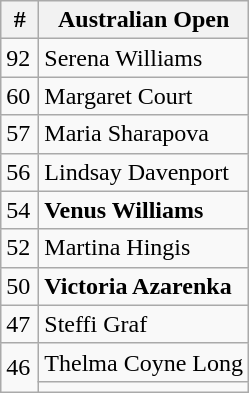<table class=wikitable>
<tr>
<th style="width:18px;">#</th>
<th>Australian Open</th>
</tr>
<tr>
<td>92</td>
<td> Serena Williams</td>
</tr>
<tr>
<td>60</td>
<td> Margaret Court</td>
</tr>
<tr>
<td>57</td>
<td> Maria Sharapova</td>
</tr>
<tr>
<td>56</td>
<td> Lindsay Davenport</td>
</tr>
<tr>
<td>54</td>
<td> <strong>Venus Williams</strong></td>
</tr>
<tr>
<td>52</td>
<td> Martina Hingis</td>
</tr>
<tr>
<td>50</td>
<td> <strong>Victoria Azarenka</strong></td>
</tr>
<tr>
<td>47</td>
<td> Steffi Graf</td>
</tr>
<tr>
<td rowspan="2">46</td>
<td> Thelma Coyne Long</td>
</tr>
<tr>
<td></td>
</tr>
</table>
